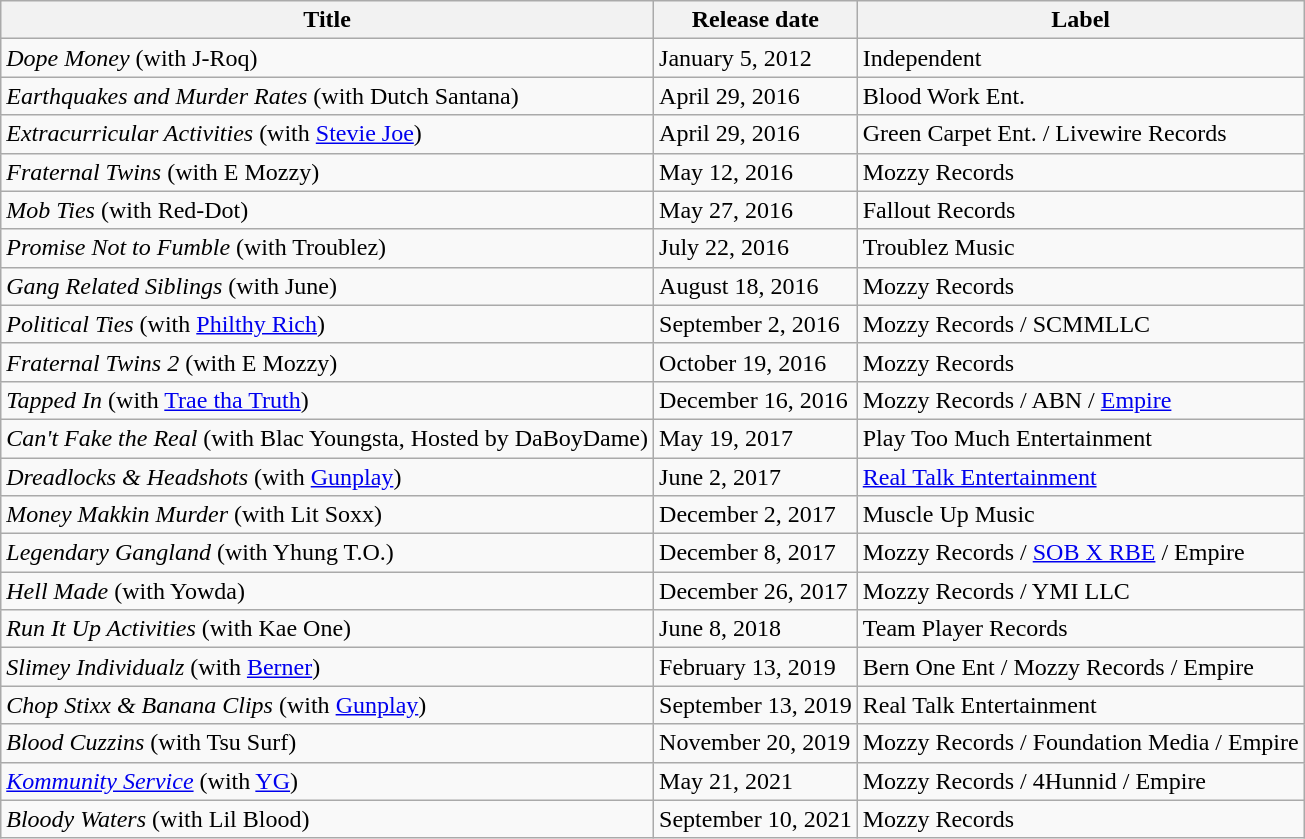<table class="wikitable">
<tr>
<th>Title</th>
<th>Release date</th>
<th>Label</th>
</tr>
<tr>
<td><em>Dope Money</em> (with J-Roq)</td>
<td>January 5, 2012</td>
<td>Independent</td>
</tr>
<tr>
<td><em>Earthquakes and Murder Rates</em> (with Dutch Santana)</td>
<td>April 29, 2016</td>
<td>Blood Work Ent.</td>
</tr>
<tr>
<td><em>Extracurricular Activities</em> (with <a href='#'>Stevie Joe</a>)</td>
<td>April 29, 2016</td>
<td>Green Carpet Ent. / Livewire Records</td>
</tr>
<tr>
<td><em>Fraternal Twins</em> (with E Mozzy)</td>
<td>May 12, 2016</td>
<td>Mozzy Records</td>
</tr>
<tr>
<td><em>Mob Ties</em> (with Red-Dot)</td>
<td>May 27, 2016</td>
<td>Fallout Records</td>
</tr>
<tr>
<td><em>Promise Not to Fumble</em> (with Troublez)</td>
<td>July 22, 2016</td>
<td>Troublez Music</td>
</tr>
<tr>
<td><em>Gang Related Siblings</em> (with June)</td>
<td>August 18, 2016</td>
<td>Mozzy Records</td>
</tr>
<tr>
<td><em>Political Ties</em> (with <a href='#'>Philthy Rich</a>)</td>
<td>September 2, 2016</td>
<td>Mozzy Records / SCMMLLC</td>
</tr>
<tr>
<td><em>Fraternal Twins 2</em> (with E Mozzy)</td>
<td>October 19, 2016</td>
<td>Mozzy Records</td>
</tr>
<tr>
<td><em>Tapped In</em> (with <a href='#'>Trae tha Truth</a>)</td>
<td>December 16, 2016</td>
<td>Mozzy Records / ABN / <a href='#'>Empire</a></td>
</tr>
<tr>
<td><em>Can't Fake the Real</em> (with Blac Youngsta, Hosted by DaBoyDame)</td>
<td>May 19, 2017</td>
<td>Play Too Much Entertainment</td>
</tr>
<tr>
<td><em>Dreadlocks & Headshots</em> (with <a href='#'>Gunplay</a>)</td>
<td>June 2, 2017</td>
<td><a href='#'>Real Talk Entertainment</a></td>
</tr>
<tr>
<td><em>Money Makkin Murder</em> (with Lit Soxx)</td>
<td>December 2, 2017</td>
<td>Muscle Up Music</td>
</tr>
<tr>
<td><em>Legendary Gangland</em> (with Yhung T.O.)</td>
<td>December 8, 2017</td>
<td>Mozzy Records / <a href='#'>SOB X RBE</a> / Empire</td>
</tr>
<tr>
<td><em>Hell Made</em> (with Yowda)</td>
<td>December 26, 2017</td>
<td>Mozzy Records / YMI LLC</td>
</tr>
<tr>
<td><em>Run It Up Activities</em> (with Kae One)</td>
<td>June 8, 2018</td>
<td>Team Player Records</td>
</tr>
<tr>
<td><em>Slimey Individualz</em> (with <a href='#'>Berner</a>)</td>
<td>February 13, 2019</td>
<td>Bern One Ent / Mozzy Records / Empire</td>
</tr>
<tr>
<td><em>Chop Stixx & Banana Clips</em> (with <a href='#'>Gunplay</a>)</td>
<td>September 13, 2019</td>
<td>Real Talk Entertainment</td>
</tr>
<tr>
<td><em>Blood Cuzzins</em> (with Tsu Surf)</td>
<td>November 20, 2019</td>
<td>Mozzy Records / Foundation Media / Empire</td>
</tr>
<tr>
<td><em><a href='#'>Kommunity Service</a></em> (with <a href='#'>YG</a>)</td>
<td>May 21, 2021</td>
<td>Mozzy Records / 4Hunnid / Empire</td>
</tr>
<tr>
<td><em>Bloody Waters</em> (with Lil Blood)</td>
<td>September 10, 2021</td>
<td>Mozzy Records</td>
</tr>
</table>
